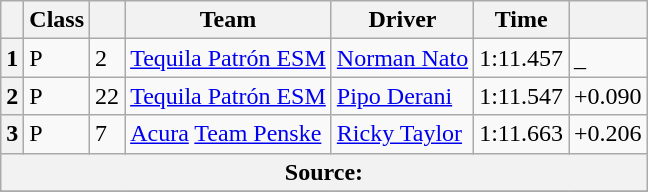<table class="wikitable">
<tr>
<th scope="col"></th>
<th scope="col">Class</th>
<th scope="col"></th>
<th scope="col">Team</th>
<th scope="col">Driver</th>
<th scope="col">Time</th>
<th scope="col"></th>
</tr>
<tr>
<th scope="row">1</th>
<td>P</td>
<td>2</td>
<td><a href='#'>Tequila Patrón ESM</a></td>
<td><a href='#'>Norman Nato</a></td>
<td>1:11.457</td>
<td>_</td>
</tr>
<tr>
<th scope="row">2</th>
<td>P</td>
<td>22</td>
<td><a href='#'>Tequila Patrón ESM</a></td>
<td><a href='#'>Pipo Derani</a></td>
<td>1:11.547</td>
<td>+0.090</td>
</tr>
<tr>
<th scope="row">3</th>
<td>P</td>
<td>7</td>
<td><a href='#'>Acura</a> <a href='#'>Team Penske</a></td>
<td><a href='#'>Ricky Taylor</a></td>
<td>1:11.663</td>
<td>+0.206</td>
</tr>
<tr>
<th colspan="7">Source:</th>
</tr>
<tr>
</tr>
</table>
